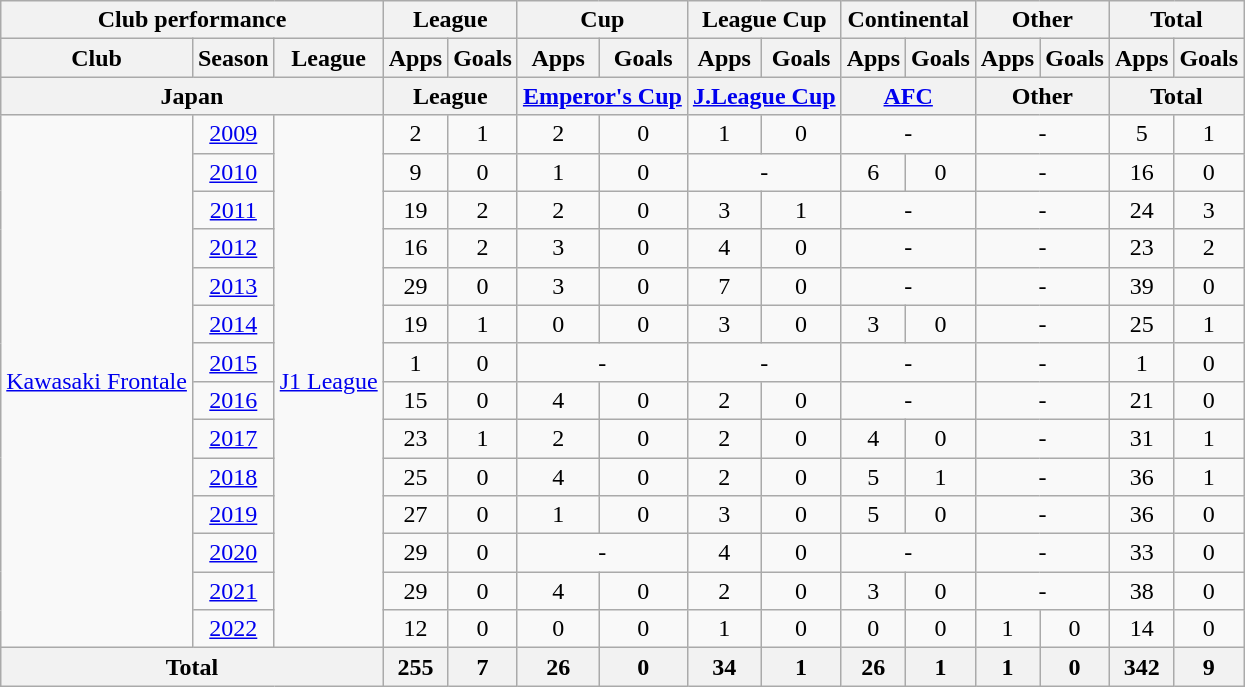<table class="wikitable" style="text-align:center;">
<tr>
<th colspan=3>Club performance</th>
<th colspan=2>League</th>
<th colspan=2>Cup</th>
<th colspan=2>League Cup</th>
<th colspan=2>Continental</th>
<th colspan=2>Other</th>
<th colspan=2>Total</th>
</tr>
<tr>
<th>Club</th>
<th>Season</th>
<th>League</th>
<th>Apps</th>
<th>Goals</th>
<th>Apps</th>
<th>Goals</th>
<th>Apps</th>
<th>Goals</th>
<th>Apps</th>
<th>Goals</th>
<th>Apps</th>
<th>Goals</th>
<th>Apps</th>
<th>Goals</th>
</tr>
<tr>
<th colspan=3>Japan</th>
<th colspan=2>League</th>
<th colspan=2><a href='#'>Emperor's Cup</a></th>
<th colspan=2><a href='#'>J.League Cup</a></th>
<th colspan=2><a href='#'>AFC</a></th>
<th colspan=2>Other</th>
<th colspan=2>Total</th>
</tr>
<tr>
<td rowspan="14"><a href='#'>Kawasaki Frontale</a></td>
<td><a href='#'>2009</a></td>
<td rowspan="14"><a href='#'>J1 League</a></td>
<td>2</td>
<td>1</td>
<td>2</td>
<td>0</td>
<td>1</td>
<td>0</td>
<td colspan="2">-</td>
<td colspan="2">-</td>
<td>5</td>
<td>1</td>
</tr>
<tr>
<td><a href='#'>2010</a></td>
<td>9</td>
<td>0</td>
<td>1</td>
<td>0</td>
<td colspan="2">-</td>
<td>6</td>
<td>0</td>
<td colspan="2">-</td>
<td>16</td>
<td>0</td>
</tr>
<tr>
<td><a href='#'>2011</a></td>
<td>19</td>
<td>2</td>
<td>2</td>
<td>0</td>
<td>3</td>
<td>1</td>
<td colspan="2">-</td>
<td colspan="2">-</td>
<td>24</td>
<td>3</td>
</tr>
<tr>
<td><a href='#'>2012</a></td>
<td>16</td>
<td>2</td>
<td>3</td>
<td>0</td>
<td>4</td>
<td>0</td>
<td colspan="2">-</td>
<td colspan="2">-</td>
<td>23</td>
<td>2</td>
</tr>
<tr>
<td><a href='#'>2013</a></td>
<td>29</td>
<td>0</td>
<td>3</td>
<td>0</td>
<td>7</td>
<td>0</td>
<td colspan="2">-</td>
<td colspan="2">-</td>
<td>39</td>
<td>0</td>
</tr>
<tr>
<td><a href='#'>2014</a></td>
<td>19</td>
<td>1</td>
<td>0</td>
<td>0</td>
<td>3</td>
<td>0</td>
<td>3</td>
<td>0</td>
<td colspan="2">-</td>
<td>25</td>
<td>1</td>
</tr>
<tr>
<td><a href='#'>2015</a></td>
<td>1</td>
<td>0</td>
<td colspan="2">-</td>
<td colspan="2">-</td>
<td colspan="2">-</td>
<td colspan="2">-</td>
<td>1</td>
<td>0</td>
</tr>
<tr>
<td><a href='#'>2016</a></td>
<td>15</td>
<td>0</td>
<td>4</td>
<td>0</td>
<td>2</td>
<td>0</td>
<td colspan="2">-</td>
<td colspan="2">-</td>
<td>21</td>
<td>0</td>
</tr>
<tr>
<td><a href='#'>2017</a></td>
<td>23</td>
<td>1</td>
<td>2</td>
<td>0</td>
<td>2</td>
<td>0</td>
<td>4</td>
<td>0</td>
<td colspan="2">-</td>
<td>31</td>
<td>1</td>
</tr>
<tr>
<td><a href='#'>2018</a></td>
<td>25</td>
<td>0</td>
<td>4</td>
<td>0</td>
<td>2</td>
<td>0</td>
<td>5</td>
<td>1</td>
<td colspan="2">-</td>
<td>36</td>
<td>1</td>
</tr>
<tr>
<td><a href='#'>2019</a></td>
<td>27</td>
<td>0</td>
<td>1</td>
<td>0</td>
<td>3</td>
<td>0</td>
<td>5</td>
<td>0</td>
<td colspan="2">-</td>
<td>36</td>
<td>0</td>
</tr>
<tr>
<td><a href='#'>2020</a></td>
<td>29</td>
<td>0</td>
<td colspan="2">-</td>
<td>4</td>
<td>0</td>
<td colspan=2>-</td>
<td colspan="2">-</td>
<td>33</td>
<td>0</td>
</tr>
<tr>
<td><a href='#'>2021</a></td>
<td>29</td>
<td>0</td>
<td>4</td>
<td>0</td>
<td>2</td>
<td>0</td>
<td>3</td>
<td>0</td>
<td colspan="2">-</td>
<td>38</td>
<td>0</td>
</tr>
<tr>
<td><a href='#'>2022</a></td>
<td>12</td>
<td>0</td>
<td>0</td>
<td>0</td>
<td>1</td>
<td>0</td>
<td>0</td>
<td>0</td>
<td>1</td>
<td>0</td>
<td>14</td>
<td>0</td>
</tr>
<tr>
<th colspan="3">Total</th>
<th>255</th>
<th>7</th>
<th>26</th>
<th>0</th>
<th>34</th>
<th>1</th>
<th>26</th>
<th>1</th>
<th>1</th>
<th>0</th>
<th>342</th>
<th>9</th>
</tr>
</table>
